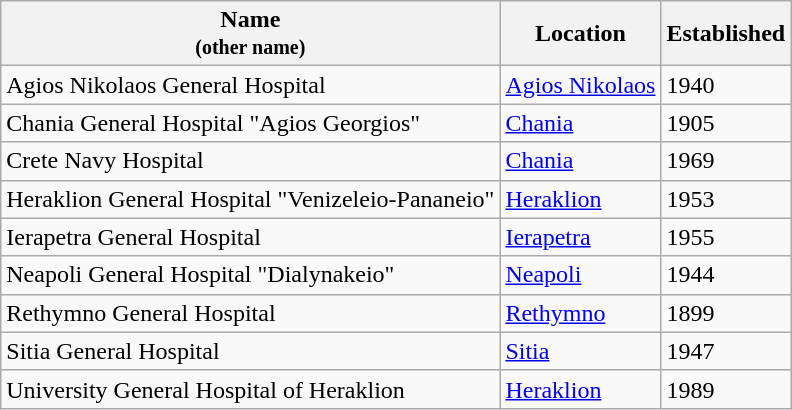<table class="wikitable sortable stripe">
<tr>
<th>Name<br> <small>(other name)</small></th>
<th>Location</th>
<th>Established</th>
</tr>
<tr>
<td>Agios Nikolaos General Hospital</td>
<td><a href='#'>Agios Nikolaos</a></td>
<td>1940</td>
</tr>
<tr>
<td>Chania General Hospital "Agios Georgios"</td>
<td><a href='#'>Chania</a></td>
<td>1905</td>
</tr>
<tr>
<td>Crete Navy Hospital</td>
<td><a href='#'>Chania</a></td>
<td>1969</td>
</tr>
<tr>
<td>Heraklion General Hospital "Venizeleio-Pananeio"</td>
<td><a href='#'>Heraklion</a></td>
<td>1953</td>
</tr>
<tr>
<td>Ierapetra General Hospital</td>
<td><a href='#'>Ierapetra</a></td>
<td>1955</td>
</tr>
<tr>
<td>Neapoli General Hospital "Dialynakeio"</td>
<td><a href='#'>Neapoli</a></td>
<td>1944</td>
</tr>
<tr>
<td>Rethymno General Hospital</td>
<td><a href='#'>Rethymno</a></td>
<td>1899</td>
</tr>
<tr>
<td>Sitia General Hospital</td>
<td><a href='#'>Sitia</a></td>
<td>1947</td>
</tr>
<tr>
<td>University General Hospital of Heraklion</td>
<td><a href='#'>Heraklion</a></td>
<td>1989</td>
</tr>
</table>
